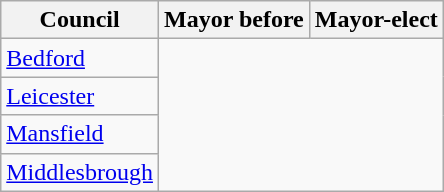<table class="wikitable">
<tr>
<th scope="col">Council</th>
<th colspan="2">Mayor before</th>
<th colspan="2">Mayor-elect</th>
</tr>
<tr>
<td><a href='#'>Bedford</a><br>
</td>
</tr>
<tr>
<td><a href='#'>Leicester</a><br>
</td>
</tr>
<tr>
<td><a href='#'>Mansfield</a><br>
</td>
</tr>
<tr>
<td><a href='#'>Middlesbrough</a><br>
</td>
</tr>
</table>
